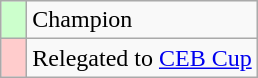<table class="wikitable" style="text-align: left;">
<tr>
<td width="10px" bgcolor="#ccffcc"></td>
<td>Champion</td>
</tr>
<tr>
<td width="10px" bgcolor="#ffcccc"></td>
<td>Relegated to <a href='#'>CEB Cup</a></td>
</tr>
</table>
